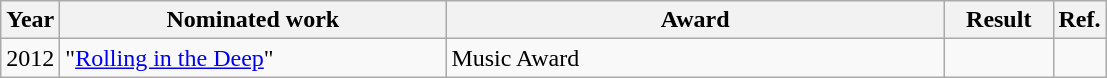<table class="wikitable">
<tr>
<th>Year</th>
<th width="250">Nominated work</th>
<th width="325">Award</th>
<th width="65">Result</th>
<th>Ref.</th>
</tr>
<tr>
<td>2012</td>
<td>"<a href='#'>Rolling in the Deep</a>"</td>
<td>Music Award</td>
<td></td>
<td></td>
</tr>
</table>
